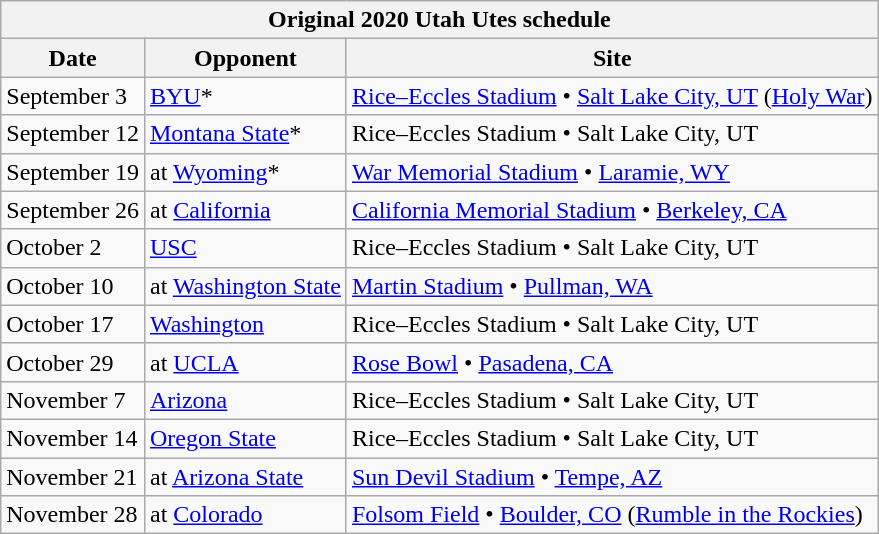<table class="wikitable collapsible autocollapse">
<tr>
<th colspan="4">Original 2020 Utah Utes schedule</th>
</tr>
<tr valign="bottom">
<th>Date</th>
<th>Opponent</th>
<th>Site</th>
</tr>
<tr>
<td>September 3</td>
<td><a href='#'>BYU</a>*</td>
<td><a href='#'>Rice–Eccles Stadium</a> • <a href='#'>Salt Lake City, UT</a> (<a href='#'>Holy War</a>)</td>
</tr>
<tr>
<td>September 12</td>
<td><a href='#'>Montana State</a>*</td>
<td>Rice–Eccles Stadium • Salt Lake City, UT</td>
</tr>
<tr>
<td>September 19</td>
<td>at <a href='#'>Wyoming</a>*</td>
<td><a href='#'>War Memorial Stadium</a> • <a href='#'>Laramie, WY</a></td>
</tr>
<tr>
<td>September 26</td>
<td>at <a href='#'>California</a></td>
<td><a href='#'>California Memorial Stadium</a> • <a href='#'>Berkeley, CA</a></td>
</tr>
<tr>
<td>October 2</td>
<td><a href='#'>USC</a></td>
<td>Rice–Eccles Stadium • Salt Lake City, UT</td>
</tr>
<tr>
<td>October 10</td>
<td>at <a href='#'>Washington State</a></td>
<td><a href='#'>Martin Stadium</a> • <a href='#'>Pullman, WA</a></td>
</tr>
<tr>
<td>October 17</td>
<td><a href='#'>Washington</a></td>
<td>Rice–Eccles Stadium • Salt Lake City, UT</td>
</tr>
<tr>
<td>October 29</td>
<td>at <a href='#'>UCLA</a></td>
<td><a href='#'>Rose Bowl</a> • <a href='#'>Pasadena, CA</a></td>
</tr>
<tr>
<td>November 7</td>
<td><a href='#'>Arizona</a></td>
<td>Rice–Eccles Stadium • Salt Lake City, UT</td>
</tr>
<tr>
<td>November 14</td>
<td><a href='#'>Oregon State</a></td>
<td>Rice–Eccles Stadium • Salt Lake City, UT</td>
</tr>
<tr>
<td>November 21</td>
<td>at <a href='#'>Arizona State</a></td>
<td><a href='#'>Sun Devil Stadium</a> • <a href='#'>Tempe, AZ</a></td>
</tr>
<tr>
<td>November 28</td>
<td>at <a href='#'>Colorado</a></td>
<td><a href='#'>Folsom Field</a> • <a href='#'>Boulder, CO</a> (<a href='#'>Rumble in the Rockies</a>)</td>
</tr>
</table>
